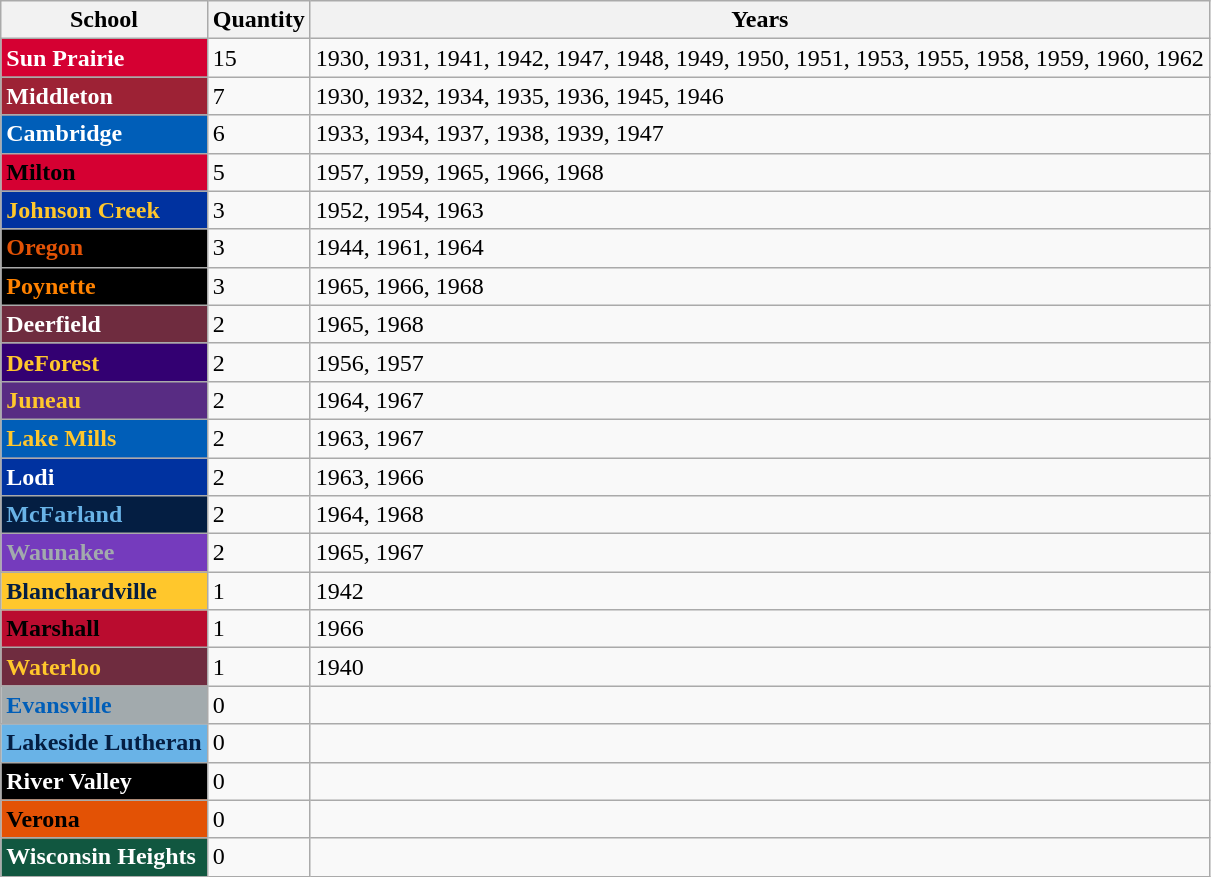<table class="wikitable">
<tr>
<th>School</th>
<th>Quantity</th>
<th>Years</th>
</tr>
<tr>
<td style="background: #d50032; color: white"><strong>Sun Prairie</strong></td>
<td>15</td>
<td>1930, 1931, 1941, 1942, 1947, 1948, 1949, 1950, 1951, 1953, 1955, 1958, 1959, 1960, 1962</td>
</tr>
<tr>
<td style="background: #9d2235; color: white"><strong>Middleton</strong></td>
<td>7</td>
<td>1930, 1932, 1934, 1935, 1936, 1945, 1946</td>
</tr>
<tr>
<td style="background: #005eb8; color: white"><strong>Cambridge</strong></td>
<td>6</td>
<td>1933, 1934, 1937, 1938, 1939, 1947</td>
</tr>
<tr>
<td style="background: #d50032; color: black"><strong>Milton</strong></td>
<td>5</td>
<td>1957, 1959, 1965, 1966, 1968</td>
</tr>
<tr>
<td style="background: #0032a0; color: #ffc72c"><strong>Johnson Creek</strong></td>
<td>3</td>
<td>1952, 1954, 1963</td>
</tr>
<tr>
<td style="background: black; color: #e35205"><strong>Oregon</strong></td>
<td>3</td>
<td>1944, 1961, 1964</td>
</tr>
<tr>
<td style="background: black; color: #ff8200"><strong>Poynette</strong></td>
<td>3</td>
<td>1965, 1966, 1968</td>
</tr>
<tr>
<td style="background: #6f2c3f; color: white"><strong>Deerfield</strong></td>
<td>2</td>
<td>1965, 1968</td>
</tr>
<tr>
<td style="background: #330072; color: #ffc72c"><strong>DeForest</strong></td>
<td>2</td>
<td>1956, 1957</td>
</tr>
<tr>
<td style="background: #582c83; color: #ffc72c"><strong>Juneau</strong></td>
<td>2</td>
<td>1964, 1967</td>
</tr>
<tr>
<td style="background: #005eb8; color: #ffc72c"><strong>Lake Mills</strong></td>
<td>2</td>
<td>1963, 1967</td>
</tr>
<tr>
<td style="background: #0032a0; color: white"><strong>Lodi</strong></td>
<td>2</td>
<td>1963, 1966</td>
</tr>
<tr>
<td style="background: #041e42; color: #69b3e7"><strong>McFarland</strong></td>
<td>2</td>
<td>1964, 1968</td>
</tr>
<tr>
<td style="background: #753bbd; color:#a2aaad"><strong>Waunakee</strong></td>
<td>2</td>
<td>1965, 1967</td>
</tr>
<tr>
<td style="background: #ffc72c; color: #041e42"><strong>Blanchardville</strong></td>
<td>1</td>
<td>1942</td>
</tr>
<tr>
<td style="background: #ba0c2f; color: black"><strong>Marshall</strong></td>
<td>1</td>
<td>1966</td>
</tr>
<tr>
<td style="background: #6f2c3f; color: #ffc72c"><strong>Waterloo</strong></td>
<td>1</td>
<td>1940</td>
</tr>
<tr>
<td style="background: #a2aaad; color: #005eb8"><strong>Evansville</strong></td>
<td>0</td>
<td></td>
</tr>
<tr>
<td style="background: #69b3e7; color: #041e42"><strong>Lakeside Lutheran</strong></td>
<td>0</td>
<td></td>
</tr>
<tr>
<td style="background: black; color: white"><strong>River Valley</strong></td>
<td>0</td>
<td></td>
</tr>
<tr>
<td style="background: #e35205; color: black"><strong>Verona</strong></td>
<td>0</td>
<td></td>
</tr>
<tr>
<td style="background: #115740; color: white"><strong>Wisconsin Heights</strong></td>
<td>0</td>
<td></td>
</tr>
</table>
